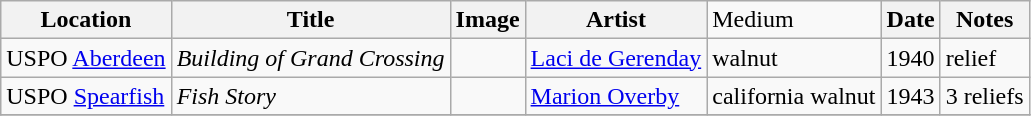<table class="wikitable sortable">
<tr>
<th>Location</th>
<th>Title</th>
<th>Image</th>
<th>Artist</th>
<td>Medium</td>
<th>Date</th>
<th>Notes</th>
</tr>
<tr>
<td>USPO <a href='#'>Aberdeen</a></td>
<td><em>Building of Grand Crossing</em></td>
<td></td>
<td><a href='#'>Laci de Gerenday</a></td>
<td>walnut</td>
<td>1940</td>
<td>relief</td>
</tr>
<tr>
<td>USPO <a href='#'>Spearfish</a></td>
<td><em>Fish Story</em></td>
<td></td>
<td><a href='#'>Marion Overby</a></td>
<td>california walnut</td>
<td>1943</td>
<td>3 reliefs</td>
</tr>
<tr>
</tr>
</table>
